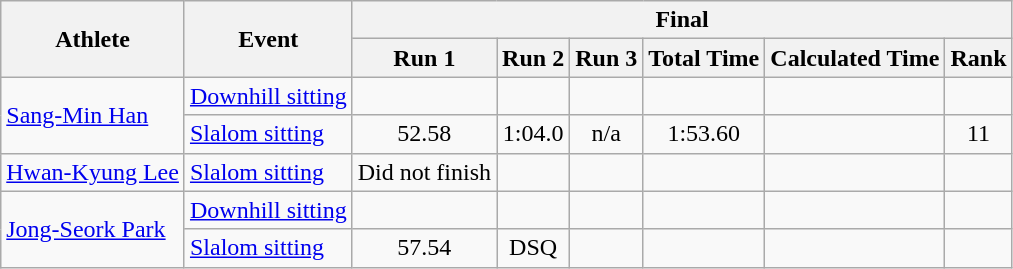<table class="wikitable" style="font-size:100%">
<tr>
<th rowspan="2">Athlete</th>
<th rowspan="2">Event</th>
<th colspan="6">Final</th>
</tr>
<tr>
<th>Run 1</th>
<th>Run 2</th>
<th>Run 3</th>
<th>Total Time</th>
<th>Calculated Time</th>
<th>Rank</th>
</tr>
<tr>
<td rowspan=2><a href='#'>Sang-Min Han</a></td>
<td><a href='#'>Downhill sitting</a></td>
<td align="center"></td>
<td align="center"></td>
<td align="center"></td>
<td align="center"></td>
<td align="center"></td>
<td align="center"></td>
</tr>
<tr>
<td><a href='#'>Slalom sitting</a></td>
<td align="center">52.58</td>
<td align="center">1:04.0</td>
<td align="center">n/a</td>
<td align="center">1:53.60</td>
<td align="center"></td>
<td align="center">11</td>
</tr>
<tr>
<td><a href='#'>Hwan-Kyung Lee</a></td>
<td><a href='#'>Slalom sitting</a></td>
<td align="center">Did not finish</td>
<td align="center"></td>
<td align="center"></td>
<td align="center"></td>
<td align="center"></td>
<td align="center"></td>
</tr>
<tr>
<td rowspan=2><a href='#'>Jong-Seork Park</a></td>
<td><a href='#'>Downhill sitting</a></td>
<td align="center"></td>
<td align="center"></td>
<td align="center"></td>
<td align="center"></td>
<td align="center"></td>
<td align="center"></td>
</tr>
<tr>
<td><a href='#'>Slalom sitting</a></td>
<td align="center">57.54</td>
<td align="center">DSQ</td>
<td align="center"></td>
<td align="center"></td>
<td align="center"></td>
<td align="center"></td>
</tr>
</table>
